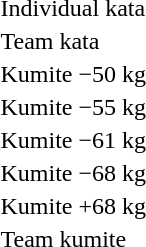<table>
<tr>
<td rowspan=2>Individual kata</td>
<td rowspan=2></td>
<td rowspan=2></td>
<td></td>
</tr>
<tr>
<td></td>
</tr>
<tr>
<td rowspan=2>Team kata</td>
<td rowspan=2></td>
<td rowspan=2></td>
<td></td>
</tr>
<tr>
<td></td>
</tr>
<tr>
<td rowspan=2>Kumite −50 kg</td>
<td rowspan=2></td>
<td rowspan=2></td>
<td></td>
</tr>
<tr>
<td></td>
</tr>
<tr>
<td rowspan=2>Kumite −55 kg</td>
<td rowspan=2></td>
<td rowspan=2></td>
<td></td>
</tr>
<tr>
<td></td>
</tr>
<tr>
<td rowspan=2>Kumite −61 kg</td>
<td rowspan=2></td>
<td rowspan=2></td>
<td></td>
</tr>
<tr>
<td></td>
</tr>
<tr>
<td rowspan=2>Kumite −68 kg</td>
<td rowspan=2></td>
<td rowspan=2></td>
<td></td>
</tr>
<tr>
<td></td>
</tr>
<tr>
<td rowspan=2>Kumite +68 kg</td>
<td rowspan=2></td>
<td rowspan=2></td>
<td></td>
</tr>
<tr>
<td></td>
</tr>
<tr>
<td rowspan=2>Team kumite</td>
<td rowspan=2></td>
<td rowspan=2></td>
<td></td>
</tr>
<tr>
<td></td>
</tr>
</table>
